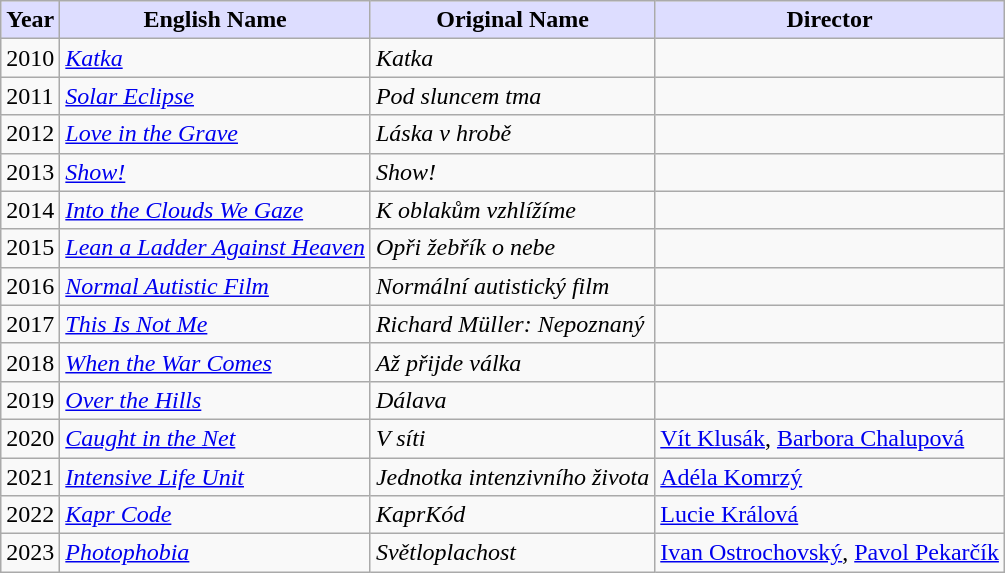<table class="wikitable sortable">
<tr>
<th style="background:#DDDDFF;">Year</th>
<th style="background:#DDDDFF;">English Name</th>
<th style="background:#DDDDFF;">Original Name</th>
<th style="background:#DDDDFF;">Director</th>
</tr>
<tr>
<td>2010</td>
<td><em><a href='#'>Katka</a></em></td>
<td><em>Katka</em></td>
<td></td>
</tr>
<tr>
<td>2011</td>
<td><em><a href='#'>Solar Eclipse</a></em></td>
<td><em>Pod sluncem tma</em></td>
<td></td>
</tr>
<tr>
<td>2012</td>
<td><em><a href='#'>Love in the Grave</a></em></td>
<td><em>Láska v hrobě</em></td>
<td></td>
</tr>
<tr>
<td>2013</td>
<td><em><a href='#'>Show!</a></em></td>
<td><em>Show!</em></td>
<td></td>
</tr>
<tr>
<td>2014</td>
<td><em><a href='#'>Into the Clouds We Gaze</a></em></td>
<td><em>K oblakům vzhlížíme</em></td>
<td></td>
</tr>
<tr>
<td>2015</td>
<td><em><a href='#'>Lean a Ladder Against Heaven</a></em></td>
<td><em>Opři žebřík o nebe</em></td>
<td></td>
</tr>
<tr>
<td>2016</td>
<td><em><a href='#'>Normal Autistic Film</a></em></td>
<td><em>Normální autistický film</em></td>
<td></td>
</tr>
<tr>
<td>2017</td>
<td><em><a href='#'>This Is Not Me</a></em></td>
<td><em>Richard Müller: Nepoznaný</em></td>
<td></td>
</tr>
<tr>
<td>2018</td>
<td><em><a href='#'>When the War Comes</a></em></td>
<td><em>Až přijde válka</em></td>
<td></td>
</tr>
<tr>
<td>2019</td>
<td><em><a href='#'>Over the Hills</a></em></td>
<td><em>Dálava</em></td>
<td></td>
</tr>
<tr>
<td>2020</td>
<td><em><a href='#'>Caught in the Net</a></em></td>
<td><em>V síti</em></td>
<td><a href='#'>Vít Klusák</a>, <a href='#'>Barbora Chalupová</a></td>
</tr>
<tr>
<td>2021</td>
<td><em><a href='#'>Intensive Life Unit</a></em></td>
<td><em>Jednotka intenzivního života</em></td>
<td><a href='#'>Adéla Komrzý</a></td>
</tr>
<tr>
<td>2022</td>
<td><em><a href='#'>Kapr Code</a></em></td>
<td><em>KaprKód</em></td>
<td><a href='#'>Lucie Králová</a></td>
</tr>
<tr>
<td>2023</td>
<td><em><a href='#'>Photophobia</a></em></td>
<td><em>Světloplachost</em></td>
<td><a href='#'>Ivan Ostrochovský</a>, <a href='#'>Pavol Pekarčík</a></td>
</tr>
</table>
